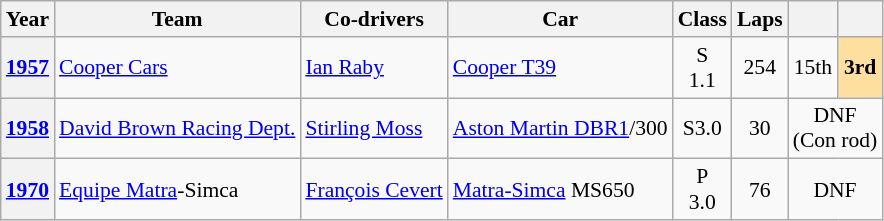<table class="wikitable" style="text-align:center; font-size:90%">
<tr>
<th>Year</th>
<th>Team</th>
<th>Co-drivers</th>
<th>Car</th>
<th>Class</th>
<th>Laps</th>
<th></th>
<th></th>
</tr>
<tr>
<th><a href='#'>1957</a></th>
<td align="left"> <a href='#'>Cooper Cars</a></td>
<td align="left"> <a href='#'>Ian Raby</a></td>
<td align="left"><a href='#'>Cooper T39</a></td>
<td>S<br>1.1</td>
<td>254</td>
<td>15th</td>
<td style="background:#ffdf9f;"><strong>3rd</strong></td>
</tr>
<tr>
<th><a href='#'>1958</a></th>
<td align="left"> <a href='#'>David Brown Racing Dept.</a></td>
<td align="left"> <a href='#'>Stirling Moss</a></td>
<td align="left"><a href='#'>Aston Martin DBR1</a>/300</td>
<td>S3.0</td>
<td>30</td>
<td colspan=2>DNF<br>(Con rod)</td>
</tr>
<tr>
<th><a href='#'>1970</a></th>
<td align="left"> <a href='#'>Equipe Matra</a>-Simca</td>
<td align="left"> <a href='#'>François Cevert</a></td>
<td align="left"><a href='#'>Matra-Simca</a> MS650</td>
<td>P<br>3.0</td>
<td>76</td>
<td colspan="2">DNF</td>
</tr>
</table>
